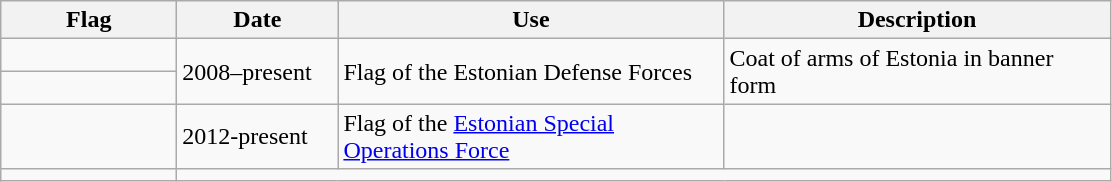<table class="wikitable">
<tr>
<th style="width:110px;">Flag</th>
<th style="width:100px;">Date</th>
<th style="width:250px;">Use</th>
<th style="width:250px;">Description</th>
</tr>
<tr>
<td></td>
<td rowspan=2>2008–present</td>
<td rowspan=2>Flag of the Estonian Defense Forces</td>
<td rowspan=2>Coat of arms of Estonia in banner form</td>
</tr>
<tr>
<td></td>
</tr>
<tr>
<td></td>
<td>2012-present</td>
<td>Flag of the <a href='#'>Estonian Special Operations Force</a></td>
<td></td>
</tr>
<tr>
<td></td>
</tr>
</table>
